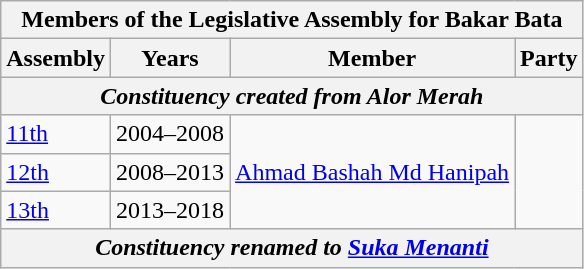<table class="wikitable">
<tr>
<th colspan="4">Members of the Legislative Assembly for Bakar Bata</th>
</tr>
<tr>
<th>Assembly</th>
<th>Years</th>
<th>Member</th>
<th>Party</th>
</tr>
<tr>
<th colspan="4" align="center"><em>Constituency created from Alor Merah</em></th>
</tr>
<tr>
<td><a href='#'>11th</a></td>
<td>2004–2008</td>
<td rowspan="3"><a href='#'>Ahmad Bashah Md Hanipah</a></td>
<td rowspan="3" bgcolor=></td>
</tr>
<tr>
<td><a href='#'>12th</a></td>
<td>2008–2013</td>
</tr>
<tr>
<td><a href='#'>13th</a></td>
<td>2013–2018</td>
</tr>
<tr>
<th colspan="4" align="center"><em>Constituency renamed to <a href='#'>Suka Menanti</a></em></th>
</tr>
</table>
